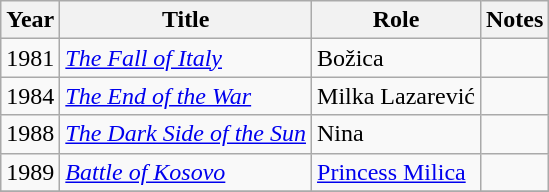<table class="wikitable sortable">
<tr>
<th>Year</th>
<th>Title</th>
<th>Role</th>
<th class="unsortable">Notes</th>
</tr>
<tr>
<td>1981</td>
<td><em><a href='#'>The Fall of Italy</a></em></td>
<td>Božica</td>
<td></td>
</tr>
<tr>
<td>1984</td>
<td><em><a href='#'>The End of the War</a></em></td>
<td>Milka Lazarević</td>
<td></td>
</tr>
<tr>
<td>1988</td>
<td><em><a href='#'>The Dark Side of the Sun</a></em></td>
<td>Nina</td>
<td></td>
</tr>
<tr>
<td>1989</td>
<td><em><a href='#'>Battle of Kosovo</a></em></td>
<td><a href='#'>Princess Milica</a></td>
<td></td>
</tr>
<tr>
</tr>
</table>
